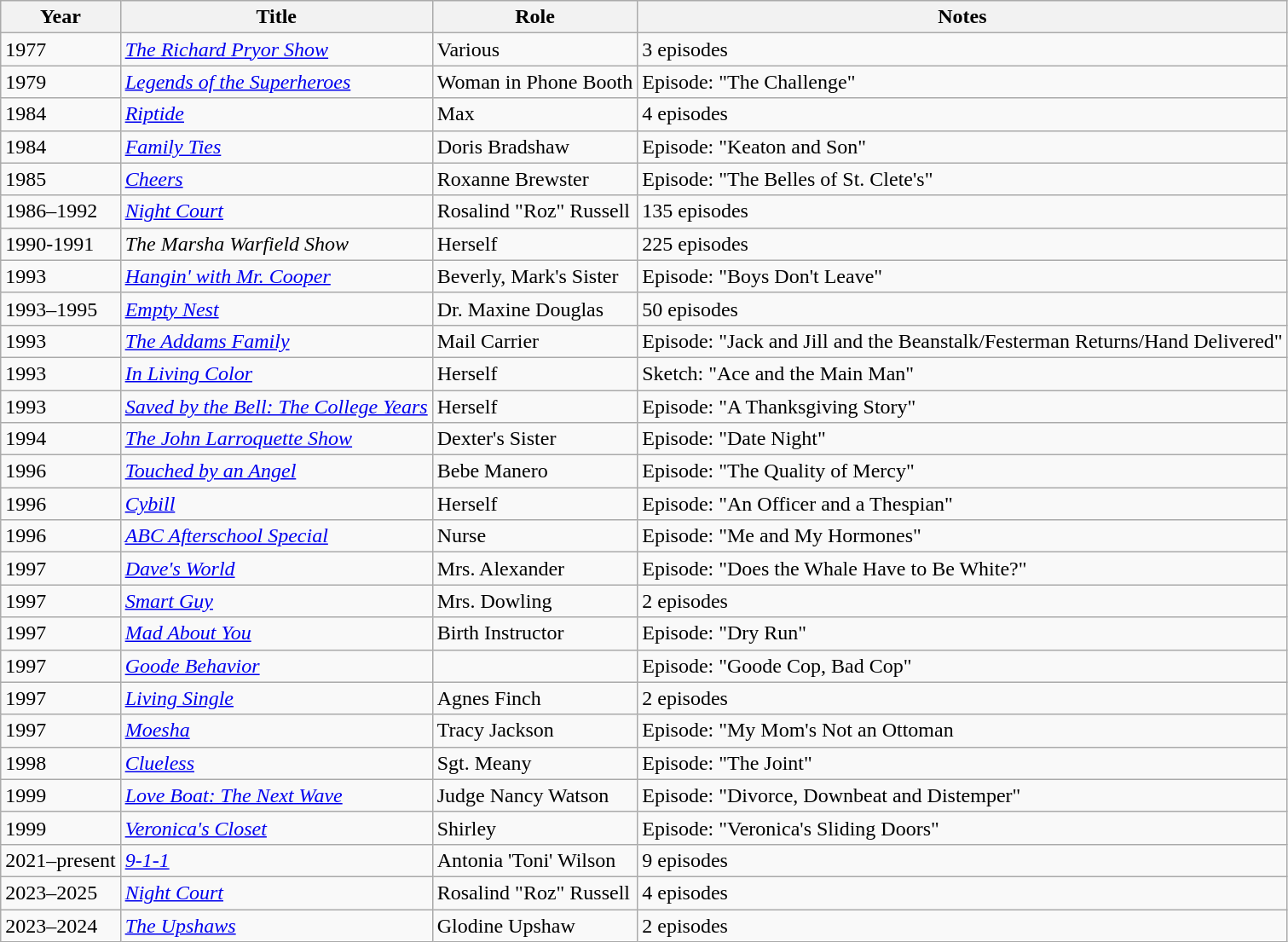<table class="wikitable sortable">
<tr>
<th>Year</th>
<th>Title</th>
<th>Role</th>
<th>Notes</th>
</tr>
<tr>
<td>1977</td>
<td><em><a href='#'>The Richard Pryor Show</a></em></td>
<td>Various</td>
<td>3 episodes</td>
</tr>
<tr>
<td>1979</td>
<td><em><a href='#'>Legends of the Superheroes</a></em></td>
<td>Woman in Phone Booth</td>
<td>Episode: "The Challenge"</td>
</tr>
<tr>
<td>1984</td>
<td><em><a href='#'>Riptide</a></em></td>
<td>Max</td>
<td>4 episodes</td>
</tr>
<tr>
<td>1984</td>
<td><em><a href='#'>Family Ties</a></em></td>
<td>Doris Bradshaw</td>
<td>Episode: "Keaton and Son"</td>
</tr>
<tr>
<td>1985</td>
<td><em><a href='#'>Cheers</a></em></td>
<td>Roxanne Brewster</td>
<td>Episode: "The Belles of St. Clete's"</td>
</tr>
<tr>
<td>1986–1992</td>
<td><em><a href='#'>Night Court</a></em></td>
<td>Rosalind "Roz" Russell</td>
<td>135 episodes</td>
</tr>
<tr>
<td>1990-1991</td>
<td><em>The Marsha Warfield Show</em></td>
<td>Herself</td>
<td>225 episodes</td>
</tr>
<tr>
<td>1993</td>
<td><em><a href='#'>Hangin' with Mr. Cooper</a></em></td>
<td>Beverly, Mark's Sister</td>
<td>Episode: "Boys Don't Leave"</td>
</tr>
<tr>
<td>1993–1995</td>
<td><em><a href='#'>Empty Nest</a></em></td>
<td>Dr. Maxine Douglas</td>
<td>50 episodes</td>
</tr>
<tr>
<td>1993</td>
<td><em><a href='#'>The Addams Family</a></em></td>
<td>Mail Carrier</td>
<td>Episode: "Jack and Jill and the Beanstalk/Festerman Returns/Hand Delivered"</td>
</tr>
<tr>
<td>1993</td>
<td><em><a href='#'>In Living Color</a></em></td>
<td>Herself</td>
<td>Sketch: "Ace and the Main Man"</td>
</tr>
<tr>
<td>1993</td>
<td><em><a href='#'>Saved by the Bell: The College Years</a></em></td>
<td>Herself</td>
<td>Episode: "A Thanksgiving Story"</td>
</tr>
<tr>
<td>1994</td>
<td><em><a href='#'>The John Larroquette Show</a></em></td>
<td>Dexter's Sister</td>
<td>Episode: "Date Night"</td>
</tr>
<tr>
<td>1996</td>
<td><em><a href='#'>Touched by an Angel</a></em></td>
<td>Bebe Manero</td>
<td>Episode: "The Quality of Mercy"</td>
</tr>
<tr>
<td>1996</td>
<td><em><a href='#'>Cybill</a></em></td>
<td>Herself</td>
<td>Episode: "An Officer and a Thespian"</td>
</tr>
<tr>
<td>1996</td>
<td><em><a href='#'>ABC Afterschool Special</a></em></td>
<td>Nurse</td>
<td>Episode: "Me and My Hormones"</td>
</tr>
<tr>
<td>1997</td>
<td><em><a href='#'>Dave's World</a></em></td>
<td>Mrs. Alexander</td>
<td>Episode: "Does the Whale Have to Be White?"</td>
</tr>
<tr>
<td>1997</td>
<td><em><a href='#'>Smart Guy</a></em></td>
<td>Mrs. Dowling</td>
<td>2 episodes</td>
</tr>
<tr>
<td>1997</td>
<td><em><a href='#'>Mad About You</a></em></td>
<td>Birth Instructor</td>
<td>Episode: "Dry Run"</td>
</tr>
<tr>
<td>1997</td>
<td><em><a href='#'>Goode Behavior</a></em></td>
<td></td>
<td>Episode: "Goode Cop, Bad Cop"</td>
</tr>
<tr>
<td>1997</td>
<td><em><a href='#'>Living Single</a></em></td>
<td>Agnes Finch</td>
<td>2 episodes</td>
</tr>
<tr>
<td>1997</td>
<td><em><a href='#'>Moesha</a></em></td>
<td>Tracy Jackson</td>
<td>Episode: "My Mom's Not an Ottoman</td>
</tr>
<tr>
<td>1998</td>
<td><em><a href='#'>Clueless</a></em></td>
<td>Sgt. Meany</td>
<td>Episode: "The Joint"</td>
</tr>
<tr>
<td>1999</td>
<td><em><a href='#'>Love Boat: The Next Wave</a></em></td>
<td>Judge Nancy Watson</td>
<td>Episode: "Divorce, Downbeat and Distemper"</td>
</tr>
<tr>
<td>1999</td>
<td><em><a href='#'>Veronica's Closet</a></em></td>
<td>Shirley</td>
<td>Episode: "Veronica's Sliding Doors"</td>
</tr>
<tr>
<td>2021–present</td>
<td><em><a href='#'>9-1-1</a></em></td>
<td>Antonia 'Toni' Wilson</td>
<td>9 episodes</td>
</tr>
<tr>
<td>2023–2025</td>
<td><em><a href='#'>Night Court</a></em></td>
<td>Rosalind "Roz" Russell</td>
<td>4 episodes</td>
</tr>
<tr>
<td>2023–2024</td>
<td><em><a href='#'>The Upshaws</a></em></td>
<td>Glodine Upshaw</td>
<td>2 episodes</td>
</tr>
</table>
